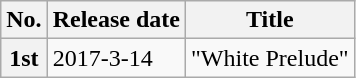<table class="wikitable">
<tr>
<th scope="col">No.</th>
<th scope="col">Release date</th>
<th scope="col">Title</th>
</tr>
<tr>
<th>1st</th>
<td>2017-3-14</td>
<td>"White Prelude"</td>
</tr>
</table>
